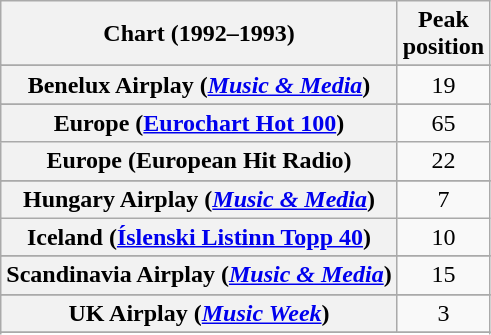<table class="wikitable sortable plainrowheaders" style="text-align:center">
<tr>
<th>Chart (1992–1993)</th>
<th>Peak<br>position</th>
</tr>
<tr>
</tr>
<tr>
</tr>
<tr>
<th scope="row">Benelux Airplay (<em><a href='#'>Music & Media</a></em>)</th>
<td>19</td>
</tr>
<tr>
</tr>
<tr>
<th scope="row">Europe (<a href='#'>Eurochart Hot 100</a>)</th>
<td>65</td>
</tr>
<tr>
<th scope="row">Europe (European Hit Radio)</th>
<td>22</td>
</tr>
<tr>
</tr>
<tr>
<th scope="row">Hungary Airplay (<em><a href='#'>Music & Media</a></em>)</th>
<td>7</td>
</tr>
<tr>
<th scope="row">Iceland (<a href='#'>Íslenski Listinn Topp 40</a>)</th>
<td>10</td>
</tr>
<tr>
</tr>
<tr>
</tr>
<tr>
</tr>
<tr>
</tr>
<tr>
<th scope="row">Scandinavia Airplay (<em><a href='#'>Music & Media</a></em>)</th>
<td>15</td>
</tr>
<tr>
</tr>
<tr>
<th scope="row">UK Airplay (<em><a href='#'>Music Week</a></em>)</th>
<td>3</td>
</tr>
<tr>
</tr>
<tr>
</tr>
<tr>
</tr>
</table>
